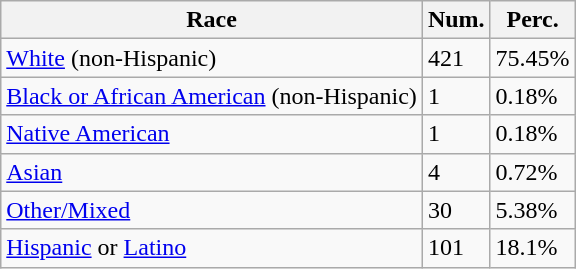<table class="wikitable">
<tr>
<th>Race</th>
<th>Num.</th>
<th>Perc.</th>
</tr>
<tr>
<td><a href='#'>White</a> (non-Hispanic)</td>
<td>421</td>
<td>75.45%</td>
</tr>
<tr>
<td><a href='#'>Black or African American</a> (non-Hispanic)</td>
<td>1</td>
<td>0.18%</td>
</tr>
<tr>
<td><a href='#'>Native American</a></td>
<td>1</td>
<td>0.18%</td>
</tr>
<tr>
<td><a href='#'>Asian</a></td>
<td>4</td>
<td>0.72%</td>
</tr>
<tr>
<td><a href='#'>Other/Mixed</a></td>
<td>30</td>
<td>5.38%</td>
</tr>
<tr>
<td><a href='#'>Hispanic</a> or <a href='#'>Latino</a></td>
<td>101</td>
<td>18.1%</td>
</tr>
</table>
